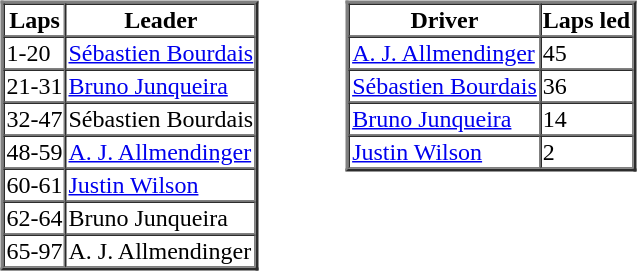<table>
<tr>
<td valign="top"><br><table border=2 cellspacing=0>
<tr>
<th>Laps</th>
<th>Leader</th>
</tr>
<tr>
<td>1-20</td>
<td><a href='#'>Sébastien Bourdais</a></td>
</tr>
<tr>
<td>21-31</td>
<td><a href='#'>Bruno Junqueira</a></td>
</tr>
<tr>
<td>32-47</td>
<td>Sébastien Bourdais</td>
</tr>
<tr>
<td>48-59</td>
<td><a href='#'>A. J. Allmendinger</a></td>
</tr>
<tr>
<td>60-61</td>
<td><a href='#'>Justin Wilson</a></td>
</tr>
<tr>
<td>62-64</td>
<td>Bruno Junqueira</td>
</tr>
<tr>
<td>65-97</td>
<td>A. J. Allmendinger</td>
</tr>
</table>
</td>
<td width="50"> </td>
<td valign="top"><br><table border=2 cellspacing=0>
<tr>
<th>Driver</th>
<th>Laps led</th>
</tr>
<tr>
<td><a href='#'>A. J. Allmendinger</a></td>
<td>45</td>
</tr>
<tr>
<td><a href='#'>Sébastien Bourdais</a></td>
<td>36</td>
</tr>
<tr>
<td><a href='#'>Bruno Junqueira</a></td>
<td>14</td>
</tr>
<tr>
<td><a href='#'>Justin Wilson</a></td>
<td>2</td>
</tr>
</table>
</td>
</tr>
</table>
